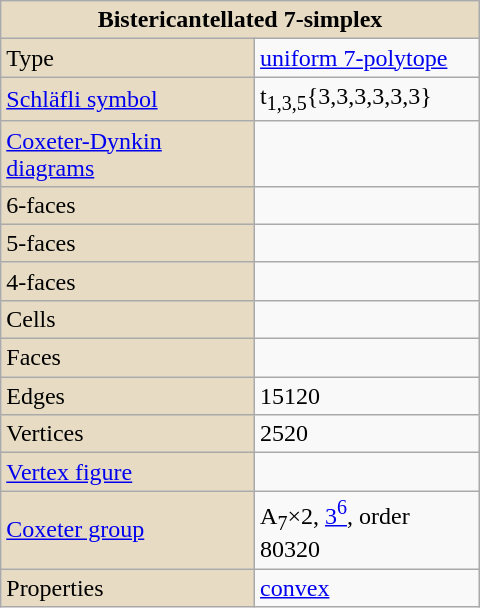<table class="wikitable" align="right" style="margin-left:10px" width="320">
<tr>
<th style="background:#e7dcc3;" colspan="2">Bistericantellated 7-simplex</th>
</tr>
<tr>
<td style="background:#e7dcc3;">Type</td>
<td><a href='#'>uniform 7-polytope</a></td>
</tr>
<tr>
<td style="background:#e7dcc3;"><a href='#'>Schläfli symbol</a></td>
<td>t<sub>1,3,5</sub>{3,3,3,3,3,3}</td>
</tr>
<tr>
<td style="background:#e7dcc3;"><a href='#'>Coxeter-Dynkin diagrams</a></td>
<td></td>
</tr>
<tr>
<td style="background:#e7dcc3;">6-faces</td>
<td></td>
</tr>
<tr>
<td style="background:#e7dcc3;">5-faces</td>
<td></td>
</tr>
<tr>
<td style="background:#e7dcc3;">4-faces</td>
<td></td>
</tr>
<tr>
<td style="background:#e7dcc3;">Cells</td>
<td></td>
</tr>
<tr>
<td style="background:#e7dcc3;">Faces</td>
<td></td>
</tr>
<tr>
<td style="background:#e7dcc3;">Edges</td>
<td>15120</td>
</tr>
<tr>
<td style="background:#e7dcc3;">Vertices</td>
<td>2520</td>
</tr>
<tr>
<td style="background:#e7dcc3;"><a href='#'>Vertex figure</a></td>
<td></td>
</tr>
<tr>
<td style="background:#e7dcc3;"><a href='#'>Coxeter group</a></td>
<td>A<sub>7</sub>×2, <a href='#'>3<sup>6</sup></a>, order 80320</td>
</tr>
<tr>
<td style="background:#e7dcc3;">Properties</td>
<td><a href='#'>convex</a></td>
</tr>
</table>
